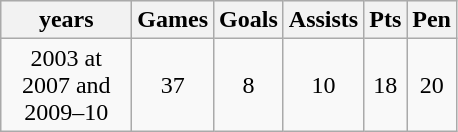<table class="wikitable">
<tr bgcolor="#efefef" align=center>
<th width="80" align=left>years</th>
<th width="20">Games</th>
<th width="20">Goals</th>
<th width="20">Assists</th>
<th width="20">Pts</th>
<th width="20">Pen</th>
</tr>
<tr align=center>
<td>2003 at 2007 and 2009–10</td>
<td>37</td>
<td>8</td>
<td>10</td>
<td>18</td>
<td>20</td>
</tr>
</table>
